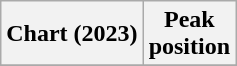<table class="wikitable plainrowheaders" style="text-align:center">
<tr>
<th scope="col">Chart (2023)</th>
<th scope="col">Peak<br>position</th>
</tr>
<tr>
</tr>
</table>
